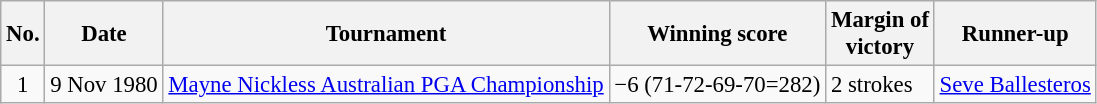<table class="wikitable" style="font-size:95%;">
<tr>
<th>No.</th>
<th>Date</th>
<th>Tournament</th>
<th>Winning score</th>
<th>Margin of<br>victory</th>
<th>Runner-up</th>
</tr>
<tr>
<td align=center>1</td>
<td align=right>9 Nov 1980</td>
<td><a href='#'>Mayne Nickless Australian PGA Championship</a></td>
<td>−6 (71-72-69-70=282)</td>
<td>2 strokes</td>
<td> <a href='#'>Seve Ballesteros</a></td>
</tr>
</table>
